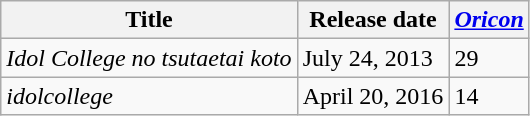<table class="wikitable">
<tr>
<th>Title</th>
<th>Release date</th>
<th><em><a href='#'>Oricon</a></em></th>
</tr>
<tr>
<td><em>Idol College no tsutaetai koto</em></td>
<td>July 24, 2013</td>
<td>29</td>
</tr>
<tr>
<td><em>idolcollege</em></td>
<td>April 20, 2016</td>
<td>14</td>
</tr>
</table>
